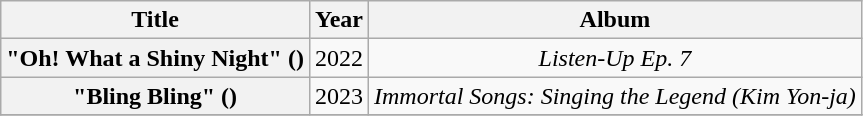<table class="wikitable plainrowheaders" style="text-align:center">
<tr>
<th scope="col">Title</th>
<th scope="col">Year</th>
<th scope="col">Album</th>
</tr>
<tr>
<th scope="row">"Oh! What a Shiny Night" ()</th>
<td>2022</td>
<td><em>Listen-Up Ep. 7</em></td>
</tr>
<tr>
<th scope="row">"Bling Bling" ()</th>
<td>2023</td>
<td><em>Immortal Songs: Singing the Legend (Kim Yon-ja)</em></td>
</tr>
<tr>
</tr>
</table>
